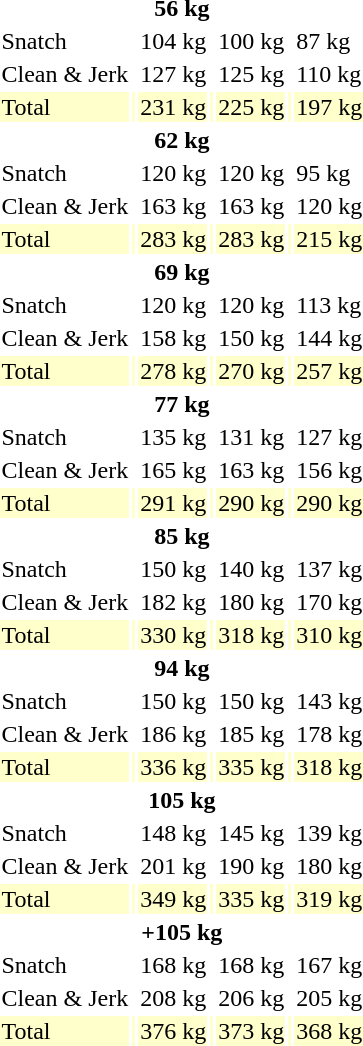<table>
<tr>
<th colspan=7>56 kg</th>
</tr>
<tr>
<td>Snatch</td>
<td></td>
<td>104 kg</td>
<td></td>
<td>100 kg</td>
<td></td>
<td>87 kg</td>
</tr>
<tr>
<td>Clean & Jerk</td>
<td></td>
<td>127 kg</td>
<td></td>
<td>125 kg</td>
<td></td>
<td>110 kg</td>
</tr>
<tr bgcolor=ffffcc>
<td>Total</td>
<td></td>
<td>231 kg</td>
<td></td>
<td>225 kg</td>
<td></td>
<td>197 kg</td>
</tr>
<tr>
<th colspan=7>62 kg</th>
</tr>
<tr>
<td>Snatch</td>
<td></td>
<td>120 kg</td>
<td></td>
<td>120 kg</td>
<td></td>
<td>95 kg</td>
</tr>
<tr>
<td>Clean & Jerk</td>
<td></td>
<td>163 kg</td>
<td></td>
<td>163 kg</td>
<td></td>
<td>120 kg</td>
</tr>
<tr bgcolor=ffffcc>
<td>Total</td>
<td></td>
<td>283 kg</td>
<td></td>
<td>283 kg</td>
<td></td>
<td>215 kg</td>
</tr>
<tr>
<th colspan=7>69 kg</th>
</tr>
<tr>
<td>Snatch</td>
<td></td>
<td>120 kg</td>
<td></td>
<td>120 kg</td>
<td></td>
<td>113 kg</td>
</tr>
<tr>
<td>Clean & Jerk</td>
<td></td>
<td>158 kg</td>
<td></td>
<td>150 kg</td>
<td></td>
<td>144 kg</td>
</tr>
<tr bgcolor=ffffcc>
<td>Total</td>
<td></td>
<td>278 kg</td>
<td></td>
<td>270 kg</td>
<td></td>
<td>257 kg</td>
</tr>
<tr>
<th colspan=7>77 kg</th>
</tr>
<tr>
<td>Snatch</td>
<td></td>
<td>135 kg</td>
<td></td>
<td>131 kg</td>
<td></td>
<td>127 kg</td>
</tr>
<tr>
<td>Clean & Jerk</td>
<td></td>
<td>165 kg</td>
<td></td>
<td>163 kg</td>
<td></td>
<td>156 kg</td>
</tr>
<tr bgcolor=ffffcc>
<td>Total</td>
<td></td>
<td>291 kg</td>
<td></td>
<td>290 kg</td>
<td></td>
<td>290 kg</td>
</tr>
<tr>
<th colspan=7>85 kg</th>
</tr>
<tr>
<td>Snatch</td>
<td></td>
<td>150 kg</td>
<td></td>
<td>140 kg</td>
<td></td>
<td>137 kg</td>
</tr>
<tr>
<td>Clean & Jerk</td>
<td></td>
<td>182 kg</td>
<td></td>
<td>180 kg</td>
<td></td>
<td>170 kg</td>
</tr>
<tr bgcolor=ffffcc>
<td>Total</td>
<td></td>
<td>330 kg</td>
<td></td>
<td>318 kg</td>
<td></td>
<td>310 kg</td>
</tr>
<tr>
<th colspan=7>94 kg</th>
</tr>
<tr>
<td>Snatch</td>
<td></td>
<td>150 kg</td>
<td></td>
<td>150 kg</td>
<td></td>
<td>143 kg</td>
</tr>
<tr>
<td>Clean & Jerk</td>
<td></td>
<td>186 kg</td>
<td></td>
<td>185 kg</td>
<td></td>
<td>178 kg</td>
</tr>
<tr bgcolor=ffffcc>
<td>Total</td>
<td></td>
<td>336 kg</td>
<td></td>
<td>335 kg</td>
<td></td>
<td>318 kg</td>
</tr>
<tr>
<th colspan=7>105 kg</th>
</tr>
<tr>
<td>Snatch</td>
<td></td>
<td>148 kg</td>
<td></td>
<td>145 kg</td>
<td></td>
<td>139 kg</td>
</tr>
<tr>
<td>Clean & Jerk</td>
<td></td>
<td>201 kg</td>
<td></td>
<td>190 kg</td>
<td></td>
<td>180 kg</td>
</tr>
<tr bgcolor=ffffcc>
<td>Total</td>
<td></td>
<td>349 kg</td>
<td></td>
<td>335 kg</td>
<td></td>
<td>319 kg</td>
</tr>
<tr>
<th colspan=7>+105 kg</th>
</tr>
<tr>
<td>Snatch</td>
<td></td>
<td>168 kg</td>
<td></td>
<td>168 kg</td>
<td></td>
<td>167 kg</td>
</tr>
<tr>
<td>Clean & Jerk</td>
<td></td>
<td>208 kg</td>
<td></td>
<td>206 kg</td>
<td></td>
<td>205 kg</td>
</tr>
<tr bgcolor=ffffcc>
<td>Total</td>
<td></td>
<td>376 kg</td>
<td></td>
<td>373 kg</td>
<td></td>
<td>368 kg</td>
</tr>
</table>
